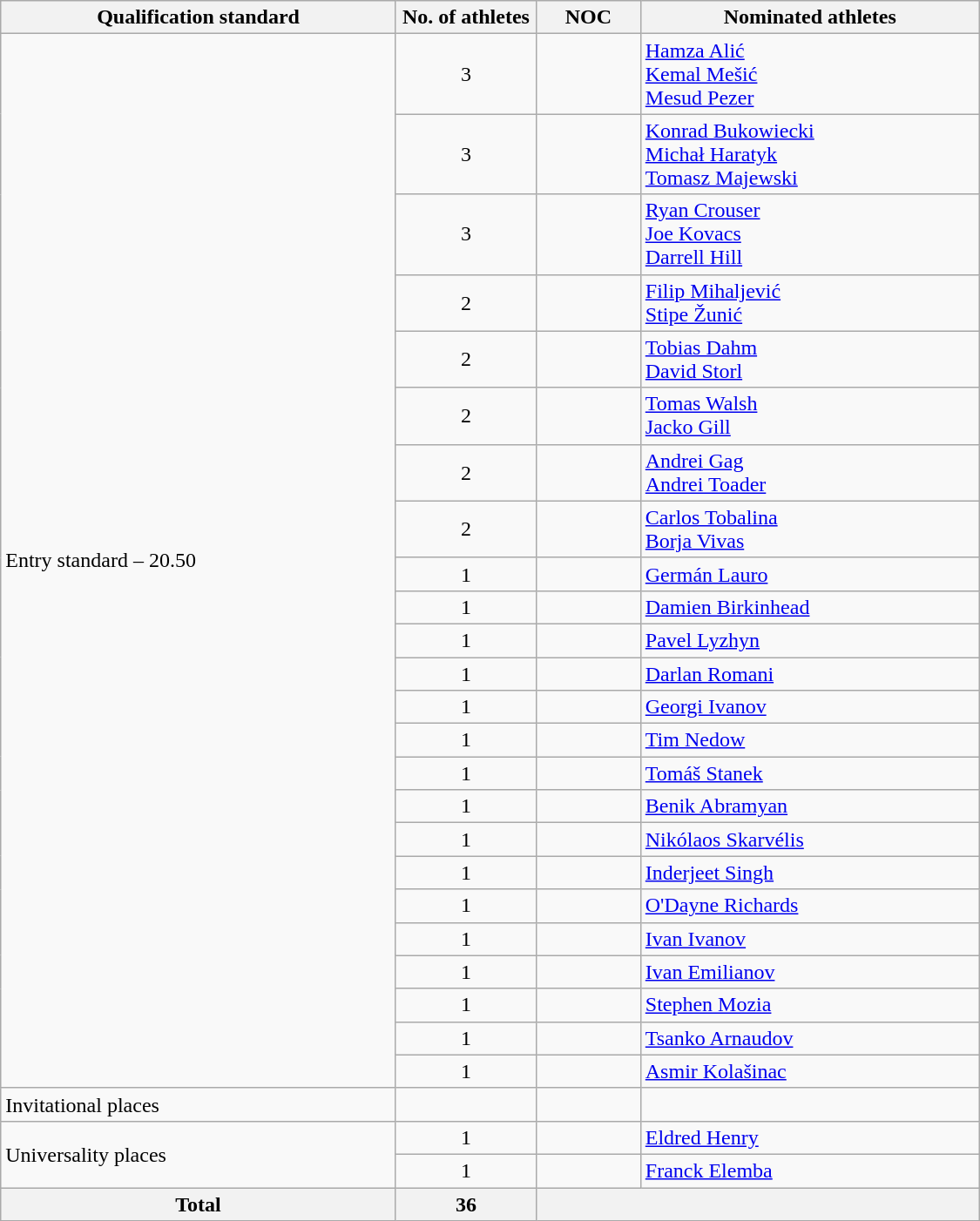<table class="wikitable"  style="text-align:left; width:750px;">
<tr>
<th>Qualification standard</th>
<th width=100>No. of athletes</th>
<th>NOC</th>
<th>Nominated athletes</th>
</tr>
<tr>
<td rowspan=24>Entry standard – 20.50</td>
<td style="text-align:center;">3</td>
<td></td>
<td><a href='#'>Hamza Alić</a><br><a href='#'>Kemal Mešić</a><br><a href='#'>Mesud Pezer</a></td>
</tr>
<tr>
<td style="text-align:center;">3</td>
<td></td>
<td><a href='#'>Konrad Bukowiecki</a><br><a href='#'>Michał Haratyk</a><br><a href='#'>Tomasz Majewski</a></td>
</tr>
<tr>
<td style="text-align:center;">3</td>
<td></td>
<td><a href='#'>Ryan Crouser</a><br><a href='#'>Joe Kovacs</a><br> <a href='#'>Darrell Hill</a></td>
</tr>
<tr>
<td style="text-align:center;">2</td>
<td></td>
<td><a href='#'>Filip Mihaljević</a><br><a href='#'>Stipe Žunić</a></td>
</tr>
<tr>
<td style="text-align:center;">2</td>
<td></td>
<td><a href='#'>Tobias Dahm</a><br><a href='#'>David Storl</a></td>
</tr>
<tr>
<td style="text-align:center;">2</td>
<td></td>
<td><a href='#'>Tomas Walsh</a><br><a href='#'>Jacko Gill</a></td>
</tr>
<tr>
<td style="text-align:center;">2</td>
<td></td>
<td><a href='#'>Andrei Gag</a><br><a href='#'>Andrei Toader</a></td>
</tr>
<tr>
<td style="text-align:center;">2</td>
<td></td>
<td><a href='#'>Carlos Tobalina</a><br><a href='#'>Borja Vivas</a></td>
</tr>
<tr>
<td style="text-align:center;">1</td>
<td></td>
<td><a href='#'>Germán Lauro</a></td>
</tr>
<tr>
<td style="text-align:center;">1</td>
<td></td>
<td><a href='#'>Damien Birkinhead</a></td>
</tr>
<tr>
<td style="text-align:center;">1</td>
<td></td>
<td><a href='#'>Pavel Lyzhyn</a></td>
</tr>
<tr>
<td style="text-align:center;">1</td>
<td></td>
<td><a href='#'>Darlan Romani</a></td>
</tr>
<tr>
<td style="text-align:center;">1</td>
<td></td>
<td><a href='#'>Georgi Ivanov</a></td>
</tr>
<tr>
<td style="text-align:center;">1</td>
<td></td>
<td><a href='#'>Tim Nedow</a></td>
</tr>
<tr>
<td style="text-align:center;">1</td>
<td></td>
<td><a href='#'>Tomáš Stanek</a></td>
</tr>
<tr>
<td style="text-align:center;">1</td>
<td></td>
<td><a href='#'>Benik Abramyan</a></td>
</tr>
<tr>
<td style="text-align:center;">1</td>
<td></td>
<td><a href='#'>Nikólaos Skarvélis</a></td>
</tr>
<tr>
<td style="text-align:center;">1</td>
<td></td>
<td><a href='#'>Inderjeet Singh</a></td>
</tr>
<tr>
<td style="text-align:center;">1</td>
<td></td>
<td><a href='#'>O'Dayne Richards</a></td>
</tr>
<tr>
<td style="text-align:center;">1</td>
<td></td>
<td><a href='#'>Ivan Ivanov</a></td>
</tr>
<tr>
<td style="text-align:center;">1</td>
<td></td>
<td><a href='#'>Ivan Emilianov</a></td>
</tr>
<tr>
<td style="text-align:center;">1</td>
<td></td>
<td><a href='#'>Stephen Mozia</a></td>
</tr>
<tr>
<td style="text-align:center;">1</td>
<td></td>
<td><a href='#'>Tsanko Arnaudov</a></td>
</tr>
<tr>
<td style="text-align:center;">1</td>
<td></td>
<td><a href='#'>Asmir Kolašinac</a></td>
</tr>
<tr>
<td>Invitational places</td>
<td></td>
<td></td>
<td></td>
</tr>
<tr>
<td rowspan=2>Universality places</td>
<td style="text-align:center;">1</td>
<td></td>
<td><a href='#'>Eldred Henry</a></td>
</tr>
<tr>
<td style="text-align:center;">1</td>
<td></td>
<td><a href='#'>Franck Elemba</a></td>
</tr>
<tr>
<th>Total</th>
<th>36</th>
<th colspan=2></th>
</tr>
</table>
